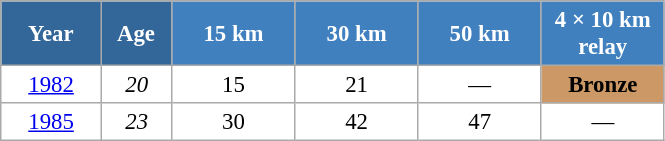<table class="wikitable" style="font-size:95%; text-align:center; border:grey solid 1px; border-collapse:collapse; background:#ffffff;">
<tr>
<th style="background-color:#369; color:white; width:60px;"> Year </th>
<th style="background-color:#369; color:white; width:40px;"> Age </th>
<th style="background-color:#4180be; color:white; width:75px;"> 15 km </th>
<th style="background-color:#4180be; color:white; width:75px;"> 30 km </th>
<th style="background-color:#4180be; color:white; width:75px;"> 50 km </th>
<th style="background-color:#4180be; color:white; width:75px;"> 4 × 10 km <br> relay </th>
</tr>
<tr>
<td><a href='#'>1982</a></td>
<td><em>20</em></td>
<td>15</td>
<td>21</td>
<td>—</td>
<td bgcolor="cc9966"><strong>Bronze</strong></td>
</tr>
<tr>
<td><a href='#'>1985</a></td>
<td><em>23</em></td>
<td>30</td>
<td>42</td>
<td>47</td>
<td>—</td>
</tr>
</table>
